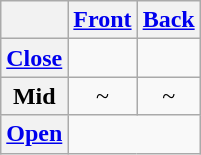<table class="wikitable" style="text-align: center;">
<tr>
<th></th>
<th><a href='#'>Front</a></th>
<th><a href='#'>Back</a></th>
</tr>
<tr>
<th><a href='#'>Close</a></th>
<td></td>
<td></td>
</tr>
<tr>
<th>Mid</th>
<td> ~ </td>
<td> ~ </td>
</tr>
<tr>
<th><a href='#'>Open</a></th>
<td colspan=2></td>
</tr>
</table>
